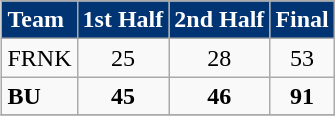<table class="wikitable" align=right>
<tr style="background: #003473; color: #FFFFFF">
<td><strong>Team</strong></td>
<td><strong>1st Half</strong></td>
<td><strong>2nd Half</strong></td>
<td><strong>Final</strong></td>
</tr>
<tr>
<td>FRNK</td>
<td align=center>25</td>
<td align=center>28</td>
<td align=center>53</td>
</tr>
<tr>
<td><strong>BU</strong></td>
<td align=center><strong>45</strong></td>
<td align=center><strong>46</strong></td>
<td align=center><strong>91</strong></td>
</tr>
<tr>
</tr>
</table>
